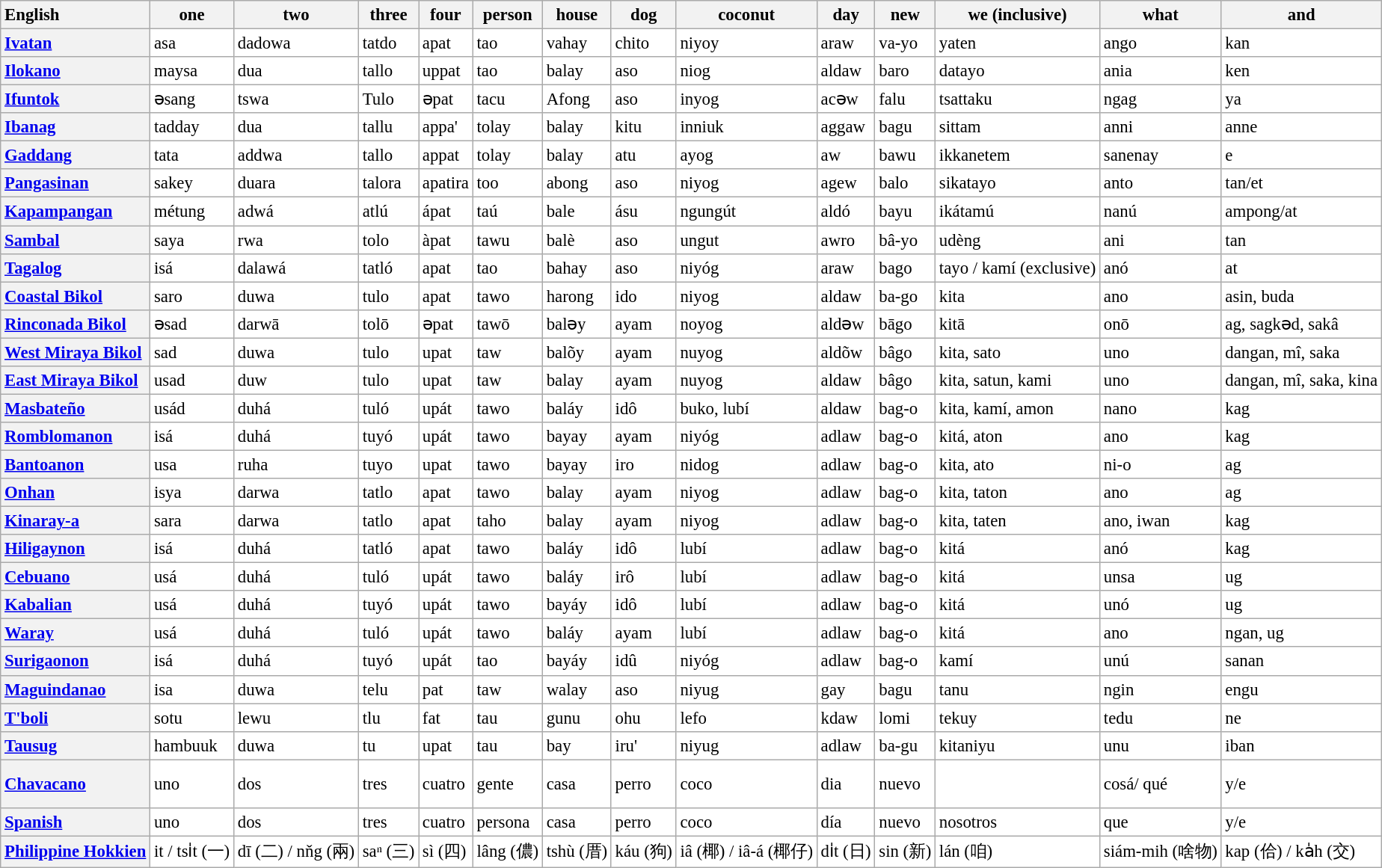<table class="wikitable" style="font-size:95%;background-color:white;">
<tr>
<th scope="row" style="text-align:left;">English</th>
<th scope="col">one</th>
<th scope="col">two</th>
<th scope="col">three</th>
<th scope="col">four</th>
<th scope="col">person</th>
<th scope="col">house</th>
<th scope="col">dog</th>
<th scope="col">coconut</th>
<th scope="col">day</th>
<th scope="col">new</th>
<th scope="col">we (inclusive)</th>
<th scope="col">what</th>
<th scope="col">and<br></th>
</tr>
<tr>
<th scope="row" style="text-align:left;"><a href='#'>Ivatan</a></th>
<td>asa</td>
<td>dadowa</td>
<td>tatdo</td>
<td>apat</td>
<td>tao</td>
<td>vahay</td>
<td>chito</td>
<td>niyoy</td>
<td>araw</td>
<td>va-yo</td>
<td>yaten</td>
<td>ango</td>
<td>kan</td>
</tr>
<tr>
<th scope="row" style="text-align:left;"><a href='#'>Ilokano</a></th>
<td>maysa</td>
<td>dua</td>
<td>tallo</td>
<td>uppat</td>
<td>tao</td>
<td>balay</td>
<td>aso</td>
<td>niog</td>
<td>aldaw</td>
<td>baro</td>
<td>datayo</td>
<td>ania</td>
<td>ken</td>
</tr>
<tr>
<th scope="row" style="text-align:left;"><a href='#'>Ifuntok</a></th>
<td>əsang</td>
<td>tswa</td>
<td>Tulo</td>
<td>əpat</td>
<td>tacu</td>
<td>Afong</td>
<td>aso</td>
<td>inyog</td>
<td>acəw</td>
<td>falu</td>
<td>tsattaku</td>
<td>ngag</td>
<td>ya</td>
</tr>
<tr>
<th scope="row" style="text-align:left;"><a href='#'>Ibanag</a></th>
<td>tadday</td>
<td>dua</td>
<td>tallu</td>
<td>appa'</td>
<td>tolay</td>
<td>balay</td>
<td>kitu</td>
<td>inniuk</td>
<td>aggaw</td>
<td>bagu</td>
<td>sittam</td>
<td>anni</td>
<td>anne</td>
</tr>
<tr>
<th scope="row" style="text-align:left;"><a href='#'>Gaddang</a></th>
<td>tata</td>
<td>addwa</td>
<td>tallo</td>
<td>appat</td>
<td>tolay</td>
<td>balay</td>
<td>atu</td>
<td>ayog</td>
<td>aw</td>
<td>bawu</td>
<td>ikkanetem</td>
<td>sanenay</td>
<td>e</td>
</tr>
<tr>
<th scope="row" style="text-align:left;"><a href='#'>Pangasinan</a></th>
<td>sakey</td>
<td>duara</td>
<td>talora</td>
<td>apatira</td>
<td>too</td>
<td>abong</td>
<td>aso</td>
<td>niyog</td>
<td>agew</td>
<td>balo</td>
<td>sikatayo</td>
<td>anto</td>
<td>tan/et</td>
</tr>
<tr>
<th scope="row" style="text-align:left;"><a href='#'>Kapampangan</a></th>
<td>métung</td>
<td>adwá</td>
<td>atlú</td>
<td>ápat</td>
<td>taú</td>
<td>bale</td>
<td>ásu</td>
<td>ngungút</td>
<td>aldó</td>
<td>bayu</td>
<td>ikátamú</td>
<td>nanú</td>
<td>ampong/at</td>
</tr>
<tr>
<th scope="row" style="text-align:left;"><a href='#'>Sambal</a></th>
<td>saya</td>
<td>rwa</td>
<td>tolo</td>
<td>àpat</td>
<td>tawu</td>
<td>balè</td>
<td>aso</td>
<td>ungut</td>
<td>awro</td>
<td>bâ-yo</td>
<td>udèng</td>
<td>ani</td>
<td>tan</td>
</tr>
<tr>
<th scope="row" style="text-align:left;"><a href='#'>Tagalog</a></th>
<td>isá</td>
<td>dalawá</td>
<td>tatló</td>
<td>apat</td>
<td>tao</td>
<td>bahay</td>
<td>aso</td>
<td>niyóg</td>
<td>araw</td>
<td>bago</td>
<td>tayo / kamí (exclusive)</td>
<td>anó</td>
<td>at</td>
</tr>
<tr>
<th scope="row" style="text-align:left;"><a href='#'>Coastal Bikol</a></th>
<td>saro</td>
<td>duwa</td>
<td>tulo</td>
<td>apat</td>
<td>tawo</td>
<td>harong</td>
<td>ido</td>
<td>niyog</td>
<td>aldaw</td>
<td>ba-go</td>
<td>kita</td>
<td>ano</td>
<td>asin, buda</td>
</tr>
<tr>
<th scope="row" style="text-align:left;"><a href='#'>Rinconada Bikol</a></th>
<td>əsad</td>
<td>darwā</td>
<td>tolō</td>
<td>əpat</td>
<td>tawō</td>
<td>baləy</td>
<td>ayam</td>
<td>noyog</td>
<td>aldəw</td>
<td>bāgo</td>
<td>kitā</td>
<td>onō</td>
<td>ag, sagkəd, sakâ</td>
</tr>
<tr>
<th scope="row" style="text-align:left;"><a href='#'>West Miraya Bikol</a></th>
<td>sad</td>
<td>duwa</td>
<td>tulo</td>
<td>upat</td>
<td>taw</td>
<td>balõy</td>
<td>ayam</td>
<td>nuyog</td>
<td>aldõw</td>
<td>bâgo</td>
<td>kita, sato</td>
<td>uno</td>
<td>dangan, mî, saka</td>
</tr>
<tr>
<th scope="row" style="text-align:left;"><a href='#'>East Miraya Bikol</a></th>
<td>usad</td>
<td>duw</td>
<td>tulo</td>
<td>upat</td>
<td>taw</td>
<td>balay</td>
<td>ayam</td>
<td>nuyog</td>
<td>aldaw</td>
<td>bâgo</td>
<td>kita, satun, kami</td>
<td>uno</td>
<td>dangan, mî, saka, kina</td>
</tr>
<tr>
<th scope="row" style="text-align:left;"><a href='#'>Masbateño</a></th>
<td>usád</td>
<td>duhá</td>
<td>tuló</td>
<td>upát</td>
<td>tawo</td>
<td>baláy</td>
<td>idô</td>
<td>buko, lubí</td>
<td>aldaw</td>
<td>bag-o</td>
<td>kita, kamí, amon</td>
<td>nano</td>
<td>kag</td>
</tr>
<tr>
<th scope="row" style="text-align:left;"><a href='#'>Romblomanon</a></th>
<td>isá</td>
<td>duhá</td>
<td>tuyó</td>
<td>upát</td>
<td>tawo</td>
<td>bayay</td>
<td>ayam</td>
<td>niyóg</td>
<td>adlaw</td>
<td>bag-o</td>
<td>kitá, aton</td>
<td>ano</td>
<td>kag</td>
</tr>
<tr>
<th scope="row" style="text-align:left;"><a href='#'>Bantoanon</a></th>
<td>usa</td>
<td>ruha</td>
<td>tuyo</td>
<td>upat</td>
<td>tawo</td>
<td>bayay</td>
<td>iro</td>
<td>nidog</td>
<td>adlaw</td>
<td>bag-o</td>
<td>kita, ato</td>
<td>ni-o</td>
<td>ag</td>
</tr>
<tr>
<th scope="row" style="text-align:left;"><a href='#'>Onhan</a></th>
<td>isya</td>
<td>darwa</td>
<td>tatlo</td>
<td>apat</td>
<td>tawo</td>
<td>balay</td>
<td>ayam</td>
<td>niyog</td>
<td>adlaw</td>
<td>bag-o</td>
<td>kita, taton</td>
<td>ano</td>
<td>ag</td>
</tr>
<tr>
<th scope="row" style="text-align:left;"><a href='#'>Kinaray-a</a></th>
<td>sara</td>
<td>darwa</td>
<td>tatlo</td>
<td>apat</td>
<td>taho</td>
<td>balay</td>
<td>ayam</td>
<td>niyog</td>
<td>adlaw</td>
<td>bag-o</td>
<td>kita, taten</td>
<td>ano, iwan</td>
<td>kag</td>
</tr>
<tr>
<th scope="row" style="text-align:left;"><a href='#'>Hiligaynon</a></th>
<td>isá</td>
<td>duhá</td>
<td>tatló</td>
<td>apat</td>
<td>tawo</td>
<td>baláy</td>
<td>idô</td>
<td>lubí</td>
<td>adlaw</td>
<td>bag-o</td>
<td>kitá</td>
<td>anó</td>
<td>kag</td>
</tr>
<tr>
<th scope="row" style="text-align:left;"><a href='#'>Cebuano</a></th>
<td>usá</td>
<td>duhá</td>
<td>tuló</td>
<td>upát</td>
<td>tawo</td>
<td>baláy</td>
<td>irô</td>
<td>lubí</td>
<td>adlaw</td>
<td>bag-o</td>
<td>kitá</td>
<td>unsa</td>
<td>ug</td>
</tr>
<tr>
<th scope="row" style="text-align:left;"><a href='#'>Kabalian</a></th>
<td>usá</td>
<td>duhá</td>
<td>tuyó</td>
<td>upát</td>
<td>tawo</td>
<td>bayáy</td>
<td>idô</td>
<td>lubí</td>
<td>adlaw</td>
<td>bag-o</td>
<td>kitá</td>
<td>unó</td>
<td>ug</td>
</tr>
<tr>
<th scope="row" style="text-align:left;"><a href='#'>Waray</a></th>
<td>usá</td>
<td>duhá</td>
<td>tuló</td>
<td>upát</td>
<td>tawo</td>
<td>baláy</td>
<td>ayam</td>
<td>lubí</td>
<td>adlaw</td>
<td>bag-o</td>
<td>kitá</td>
<td>ano</td>
<td>ngan, ug</td>
</tr>
<tr>
<th scope="row" style="text-align:left;"><a href='#'>Surigaonon</a></th>
<td>isá</td>
<td>duhá</td>
<td>tuyó</td>
<td>upát</td>
<td>tao</td>
<td>bayáy</td>
<td>idû</td>
<td>niyóg</td>
<td>adlaw</td>
<td>bag-o</td>
<td>kamí</td>
<td>unú</td>
<td>sanan</td>
</tr>
<tr>
<th scope="row" style="text-align:left;"><a href='#'>Maguindanao</a></th>
<td>isa</td>
<td>duwa</td>
<td>telu</td>
<td>pat</td>
<td>taw</td>
<td>walay</td>
<td>aso</td>
<td>niyug</td>
<td>gay</td>
<td>bagu</td>
<td>tanu</td>
<td>ngin</td>
<td>engu</td>
</tr>
<tr>
<th scope="row" style="text-align:left;"><a href='#'>T'boli</a></th>
<td>sotu</td>
<td>lewu</td>
<td>tlu</td>
<td>fat</td>
<td>tau</td>
<td>gunu</td>
<td>ohu</td>
<td>lefo</td>
<td>kdaw</td>
<td>lomi</td>
<td>tekuy</td>
<td>tedu</td>
<td>ne</td>
</tr>
<tr>
<th scope="row" style="text-align:left;"><a href='#'>Tausug</a></th>
<td>hambuuk</td>
<td>duwa</td>
<td>tu</td>
<td>upat</td>
<td>tau</td>
<td>bay</td>
<td>iru'</td>
<td>niyug</td>
<td>adlaw</td>
<td>ba-gu</td>
<td>kitaniyu</td>
<td>unu</td>
<td>iban</td>
</tr>
<tr>
<th scope="row" style="text-align:left;"><a href='#'>Chavacano</a></th>
<td>uno</td>
<td>dos</td>
<td>tres</td>
<td>cuatro</td>
<td>gente</td>
<td>casa</td>
<td>perro</td>
<td>coco</td>
<td>dia</td>
<td>nuevo</td>
<td><br><br></td>
<td>cosá/ qué</td>
<td>y/e</td>
</tr>
<tr>
<th scope="row" style="text-align:left;"><a href='#'>Spanish</a></th>
<td>uno</td>
<td>dos</td>
<td>tres</td>
<td>cuatro</td>
<td>persona</td>
<td>casa</td>
<td>perro</td>
<td>coco</td>
<td>día</td>
<td>nuevo</td>
<td>nosotros</td>
<td>que</td>
<td>y/e</td>
</tr>
<tr>
<th scope="row" style="text-align:left;"><a href='#'>Philippine Hokkien</a></th>
<td>it / tsi̍t (一)</td>
<td>dī (二) / nňg (兩)</td>
<td>saⁿ (三)</td>
<td>sì (四)</td>
<td>lâng (儂)</td>
<td>tshù (厝)</td>
<td>káu (狗)</td>
<td>iâ (椰) / iâ-á (椰仔)</td>
<td>di̍t (日)</td>
<td>sin (新)</td>
<td>lán (咱)</td>
<td>siám-mih (啥物)</td>
<td>kap (佮) / ka̍h (交)</td>
</tr>
</table>
